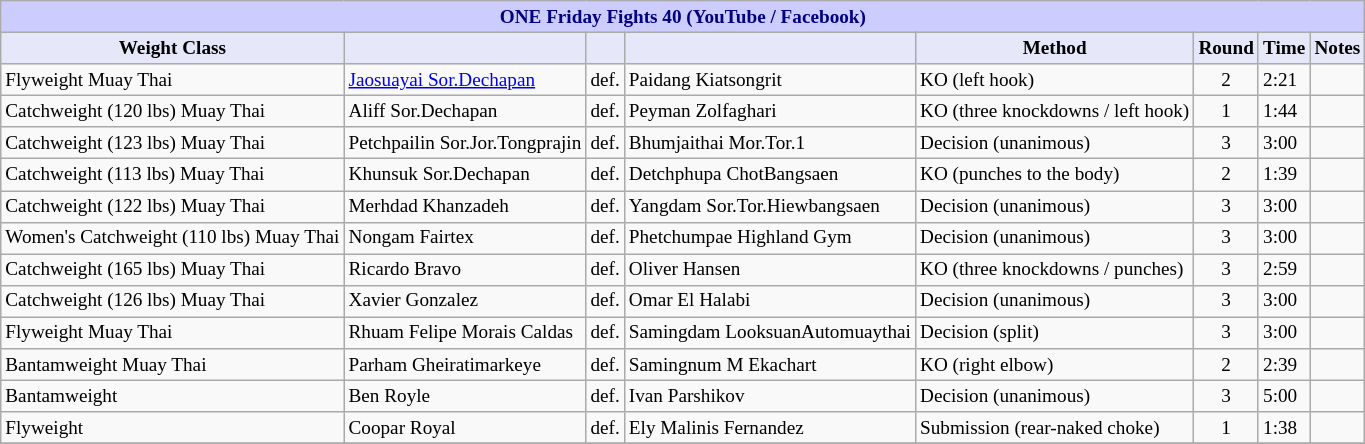<table class="wikitable" style="font-size: 80%;">
<tr>
<th colspan="8" style="background-color: #ccf; color: #000080; text-align: center;"><strong>ONE Friday Fights 40 (YouTube / Facebook)</strong></th>
</tr>
<tr>
<th colspan="1" style="background-color: #E6E8FA; color: #000000; text-align: center;">Weight Class</th>
<th colspan="1" style="background-color: #E6E8FA; color: #000000; text-align: center;"></th>
<th colspan="1" style="background-color: #E6E8FA; color: #000000; text-align: center;"></th>
<th colspan="1" style="background-color: #E6E8FA; color: #000000; text-align: center;"></th>
<th colspan="1" style="background-color: #E6E8FA; color: #000000; text-align: center;">Method</th>
<th colspan="1" style="background-color: #E6E8FA; color: #000000; text-align: center;">Round</th>
<th colspan="1" style="background-color: #E6E8FA; color: #000000; text-align: center;">Time</th>
<th colspan="1" style="background-color: #E6E8FA; color: #000000; text-align: center;">Notes</th>
</tr>
<tr>
<td>Flyweight Muay Thai</td>
<td> <a href='#'>Jaosuayai Sor.Dechapan</a></td>
<td>def.</td>
<td> Paidang Kiatsongrit</td>
<td>KO (left hook)</td>
<td align=center>2</td>
<td>2:21</td>
<td></td>
</tr>
<tr>
<td>Catchweight (120 lbs) Muay Thai</td>
<td> Aliff Sor.Dechapan</td>
<td>def.</td>
<td> Peyman Zolfaghari</td>
<td>KO (three knockdowns / left hook)</td>
<td align=center>1</td>
<td>1:44</td>
<td></td>
</tr>
<tr>
<td>Catchweight (123 lbs) Muay Thai</td>
<td> Petchpailin Sor.Jor.Tongprajin</td>
<td>def.</td>
<td> Bhumjaithai Mor.Tor.1</td>
<td>Decision (unanimous)</td>
<td align=center>3</td>
<td>3:00</td>
<td></td>
</tr>
<tr>
<td>Catchweight (113 lbs) Muay Thai</td>
<td> Khunsuk Sor.Dechapan</td>
<td>def.</td>
<td> Detchphupa ChotBangsaen</td>
<td>KO (punches to the body)</td>
<td align=center>2</td>
<td>1:39</td>
<td></td>
</tr>
<tr>
<td>Catchweight (122 lbs) Muay Thai</td>
<td> Merhdad Khanzadeh</td>
<td>def.</td>
<td> Yangdam Sor.Tor.Hiewbangsaen</td>
<td>Decision (unanimous)</td>
<td align=center>3</td>
<td>3:00</td>
<td></td>
</tr>
<tr>
<td>Women's Catchweight (110 lbs) Muay Thai</td>
<td> Nongam Fairtex</td>
<td>def.</td>
<td> Phetchumpae Highland Gym</td>
<td>Decision (unanimous)</td>
<td align=center>3</td>
<td>3:00</td>
<td></td>
</tr>
<tr>
<td>Catchweight (165 lbs) Muay Thai</td>
<td> Ricardo Bravo</td>
<td>def.</td>
<td> Oliver Hansen</td>
<td>KO (three knockdowns / punches)</td>
<td align=center>3</td>
<td>2:59</td>
<td></td>
</tr>
<tr>
<td>Catchweight (126 lbs) Muay Thai</td>
<td> Xavier Gonzalez</td>
<td>def.</td>
<td> Omar El Halabi</td>
<td>Decision (unanimous)</td>
<td align=center>3</td>
<td>3:00</td>
<td></td>
</tr>
<tr>
<td>Flyweight Muay Thai</td>
<td> Rhuam Felipe Morais Caldas</td>
<td>def.</td>
<td> Samingdam LooksuanAutomuaythai</td>
<td>Decision (split)</td>
<td align=center>3</td>
<td>3:00</td>
<td></td>
</tr>
<tr>
<td>Bantamweight Muay Thai</td>
<td> Parham Gheiratimarkeye</td>
<td>def.</td>
<td> Samingnum M Ekachart</td>
<td>KO (right elbow)</td>
<td align=center>2</td>
<td>2:39</td>
<td></td>
</tr>
<tr>
<td>Bantamweight</td>
<td> Ben Royle</td>
<td>def.</td>
<td> Ivan Parshikov</td>
<td>Decision (unanimous)</td>
<td align=center>3</td>
<td>5:00</td>
<td></td>
</tr>
<tr>
<td>Flyweight</td>
<td> Coopar Royal</td>
<td>def.</td>
<td> Ely Malinis Fernandez</td>
<td>Submission (rear-naked choke)</td>
<td align=center>1</td>
<td>1:38</td>
<td></td>
</tr>
<tr>
</tr>
</table>
